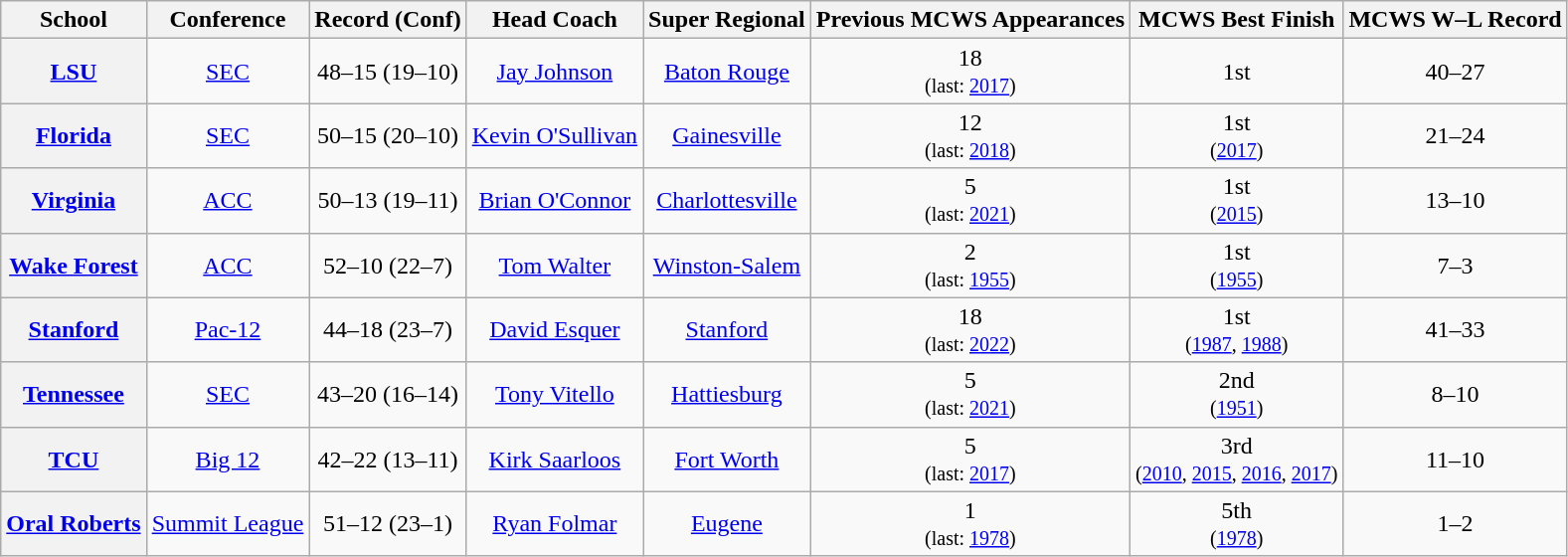<table class="wikitable sortable plainrowheaders" style="text-align:center">
<tr>
<th scope="col">School</th>
<th scope="col">Conference</th>
<th scope="col">Record (Conf)</th>
<th scope="col">Head Coach</th>
<th scope="col">Super Regional</th>
<th scope="col">Previous MCWS Appearances</th>
<th scope="col">MCWS Best Finish</th>
<th scope="col">MCWS W–L Record</th>
</tr>
<tr>
<th scope="row" style="text-align:center"><a href='#'>LSU</a></th>
<td><a href='#'>SEC</a></td>
<td>48–15 (19–10)</td>
<td><a href='#'>Jay Johnson</a></td>
<td><a href='#'>Baton Rouge</a></td>
<td>18<br><small>(last: <a href='#'>2017</a>)</small></td>
<td>1st<br></td>
<td>40–27</td>
</tr>
<tr>
<th scope="row" style="text-align:center"><a href='#'>Florida</a></th>
<td><a href='#'>SEC</a></td>
<td>50–15 (20–10)</td>
<td><a href='#'>Kevin O'Sullivan</a></td>
<td><a href='#'>Gainesville</a></td>
<td>12<br><small>(last: <a href='#'>2018</a>)</small></td>
<td>1st<br><small>(<a href='#'>2017</a>)</small></td>
<td>21–24</td>
</tr>
<tr>
<th scope="row" style="text-align:center"><a href='#'>Virginia</a></th>
<td><a href='#'>ACC</a></td>
<td>50–13 (19–11)</td>
<td><a href='#'>Brian O'Connor</a></td>
<td><a href='#'>Charlottesville</a></td>
<td>5<br><small>(last: <a href='#'>2021</a>)</small></td>
<td>1st<br><small>(<a href='#'>2015</a>)</small></td>
<td>13–10</td>
</tr>
<tr>
<th scope="row" style="text-align:center"><a href='#'>Wake Forest</a></th>
<td><a href='#'>ACC</a></td>
<td>52–10 (22–7)</td>
<td><a href='#'>Tom Walter</a></td>
<td><a href='#'>Winston-Salem</a></td>
<td>2<br><small>(last: <a href='#'>1955</a>)</small></td>
<td>1st<br><small>(<a href='#'>1955</a>)</small></td>
<td>7–3</td>
</tr>
<tr>
<th scope="row" style="text-align:center"><a href='#'>Stanford</a></th>
<td><a href='#'>Pac-12</a></td>
<td>44–18 (23–7)</td>
<td><a href='#'>David Esquer</a></td>
<td><a href='#'>Stanford</a></td>
<td>18<br><small>(last: <a href='#'>2022</a>)</small></td>
<td>1st<br><small>(<a href='#'>1987</a>, <a href='#'>1988</a>)</small></td>
<td>41–33</td>
</tr>
<tr>
<th scope="row" style="text-align:center"><a href='#'>Tennessee</a></th>
<td><a href='#'>SEC</a></td>
<td>43–20 (16–14)</td>
<td><a href='#'>Tony Vitello</a></td>
<td><a href='#'>Hattiesburg</a></td>
<td>5<br><small>(last: <a href='#'>2021</a>)</small></td>
<td>2nd<br><small>(<a href='#'>1951</a>)</small></td>
<td>8–10</td>
</tr>
<tr>
<th scope="row" style="text-align:center"><a href='#'>TCU</a></th>
<td><a href='#'>Big 12</a></td>
<td>42–22 (13–11)</td>
<td><a href='#'>Kirk Saarloos</a></td>
<td><a href='#'>Fort Worth</a></td>
<td>5<br><small>(last: <a href='#'>2017</a>)</small></td>
<td>3rd<br><small>(<a href='#'>2010</a>, <a href='#'>2015</a>, <a href='#'>2016</a>, <a href='#'>2017</a>)</small></td>
<td>11–10</td>
</tr>
<tr>
<th scope="row" style="text-align:center"><a href='#'>Oral Roberts</a></th>
<td><a href='#'>Summit League</a></td>
<td>51–12 (23–1)</td>
<td><a href='#'>Ryan Folmar</a></td>
<td><a href='#'>Eugene</a></td>
<td>1<br><small>(last: <a href='#'>1978</a>)</small></td>
<td>5th<br><small>(<a href='#'>1978</a>)</small></td>
<td>1–2</td>
</tr>
</table>
